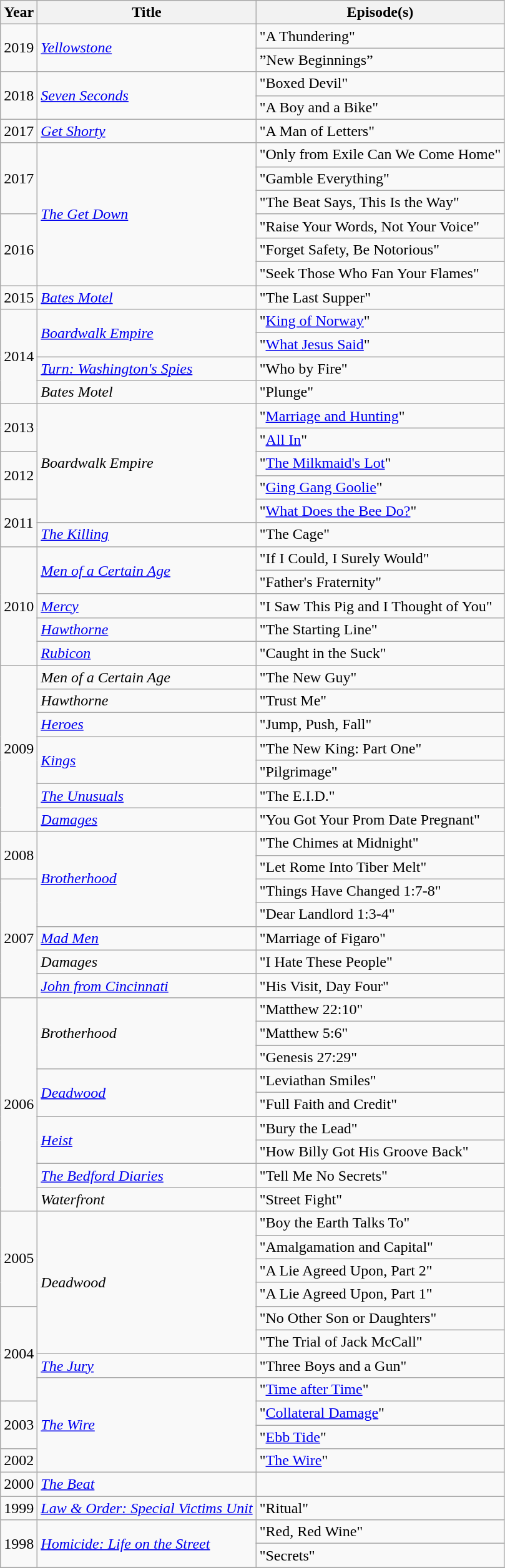<table class="wikitable">
<tr>
<th>Year</th>
<th>Title</th>
<th>Episode(s)</th>
</tr>
<tr>
<td rowspan=2>2019</td>
<td rowspan=2><em><a href='#'>Yellowstone</a></em></td>
<td>"A Thundering"</td>
</tr>
<tr>
<td>”New Beginnings”</td>
</tr>
<tr>
<td rowspan=2>2018</td>
<td rowspan=2><em><a href='#'>Seven Seconds</a></em></td>
<td>"Boxed Devil"</td>
</tr>
<tr>
<td>"A Boy and a Bike"</td>
</tr>
<tr>
<td>2017</td>
<td><em><a href='#'>Get Shorty</a></em></td>
<td>"A Man of Letters"</td>
</tr>
<tr>
<td rowspan=3>2017</td>
<td rowspan=6><em><a href='#'>The Get Down</a></em></td>
<td>"Only from Exile Can We Come Home"</td>
</tr>
<tr>
<td>"Gamble Everything"</td>
</tr>
<tr>
<td>"The Beat Says, This Is the Way"</td>
</tr>
<tr>
<td rowspan=3>2016</td>
<td>"Raise Your Words, Not Your Voice"</td>
</tr>
<tr>
<td>"Forget Safety, Be Notorious"</td>
</tr>
<tr>
<td>"Seek Those Who Fan Your Flames"</td>
</tr>
<tr>
<td>2015</td>
<td><em><a href='#'>Bates Motel</a></em></td>
<td>"The Last Supper"</td>
</tr>
<tr>
<td rowspan=4>2014</td>
<td rowspan=2><em><a href='#'>Boardwalk Empire</a></em></td>
<td>"<a href='#'>King of Norway</a>"</td>
</tr>
<tr>
<td>"<a href='#'>What Jesus Said</a>"</td>
</tr>
<tr>
<td><em><a href='#'>Turn: Washington's Spies</a></em></td>
<td>"Who by Fire"</td>
</tr>
<tr>
<td><em>Bates Motel</em></td>
<td>"Plunge"</td>
</tr>
<tr>
<td rowspan=2>2013</td>
<td rowspan=5><em>Boardwalk Empire</em></td>
<td>"<a href='#'>Marriage and Hunting</a>"</td>
</tr>
<tr>
<td>"<a href='#'>All In</a>"</td>
</tr>
<tr>
<td rowspan=2>2012</td>
<td>"<a href='#'>The Milkmaid's Lot</a>"</td>
</tr>
<tr>
<td>"<a href='#'>Ging Gang Goolie</a>"</td>
</tr>
<tr>
<td rowspan=2>2011</td>
<td>"<a href='#'>What Does the Bee Do?</a>"</td>
</tr>
<tr>
<td><em><a href='#'>The Killing</a></em></td>
<td>"The Cage"</td>
</tr>
<tr>
<td rowspan=5>2010</td>
<td rowspan=2><em><a href='#'>Men of a Certain Age</a></em></td>
<td>"If I Could, I Surely Would"</td>
</tr>
<tr>
<td>"Father's Fraternity"</td>
</tr>
<tr>
<td><em><a href='#'>Mercy</a></em></td>
<td>"I Saw This Pig and I Thought of You"</td>
</tr>
<tr>
<td><em><a href='#'>Hawthorne</a></em></td>
<td>"The Starting Line"</td>
</tr>
<tr>
<td><em><a href='#'>Rubicon</a></em></td>
<td>"Caught in the Suck"</td>
</tr>
<tr>
<td rowspan=7>2009</td>
<td><em>Men of a Certain Age</em></td>
<td>"The New Guy"</td>
</tr>
<tr>
<td><em>Hawthorne</em></td>
<td>"Trust Me"</td>
</tr>
<tr>
<td><em><a href='#'>Heroes</a></em></td>
<td>"Jump, Push, Fall"</td>
</tr>
<tr>
<td rowspan=2><em><a href='#'>Kings</a></em></td>
<td>"The New King: Part One"</td>
</tr>
<tr>
<td>"Pilgrimage"</td>
</tr>
<tr>
<td><em><a href='#'>The Unusuals</a></em></td>
<td>"The E.I.D."</td>
</tr>
<tr>
<td><em><a href='#'>Damages</a></em></td>
<td>"You Got Your Prom Date Pregnant"</td>
</tr>
<tr>
<td rowspan=2>2008</td>
<td rowspan=4><em><a href='#'>Brotherhood</a></em></td>
<td>"The Chimes at Midnight"</td>
</tr>
<tr>
<td>"Let Rome Into Tiber Melt"</td>
</tr>
<tr>
<td rowspan=5>2007</td>
<td>"Things Have Changed 1:7-8"</td>
</tr>
<tr>
<td>"Dear Landlord 1:3-4"</td>
</tr>
<tr>
<td><em><a href='#'>Mad Men</a></em></td>
<td>"Marriage of Figaro"</td>
</tr>
<tr>
<td><em>Damages</em></td>
<td>"I Hate These People"</td>
</tr>
<tr>
<td><em><a href='#'>John from Cincinnati</a></em></td>
<td>"His Visit, Day Four"</td>
</tr>
<tr>
<td rowspan=9>2006</td>
<td rowspan=3><em>Brotherhood</em></td>
<td>"Matthew 22:10"</td>
</tr>
<tr>
<td>"Matthew 5:6"</td>
</tr>
<tr>
<td>"Genesis 27:29"</td>
</tr>
<tr>
<td rowspan=2><em><a href='#'>Deadwood</a></em></td>
<td>"Leviathan Smiles"</td>
</tr>
<tr>
<td>"Full Faith and Credit"</td>
</tr>
<tr>
<td rowspan=2><em><a href='#'>Heist</a></em></td>
<td>"Bury the Lead"</td>
</tr>
<tr>
<td>"How Billy Got His Groove Back"</td>
</tr>
<tr>
<td><em><a href='#'>The Bedford Diaries</a></em></td>
<td>"Tell Me No Secrets"</td>
</tr>
<tr>
<td><em>Waterfront</em></td>
<td>"Street Fight"</td>
</tr>
<tr>
<td rowspan=4>2005</td>
<td rowspan=6><em>Deadwood</em></td>
<td>"Boy the Earth Talks To"</td>
</tr>
<tr>
<td>"Amalgamation and Capital"</td>
</tr>
<tr>
<td>"A Lie Agreed Upon, Part 2"</td>
</tr>
<tr>
<td>"A Lie Agreed Upon, Part 1"</td>
</tr>
<tr>
<td rowspan=4>2004</td>
<td>"No Other Son or Daughters"</td>
</tr>
<tr>
<td>"The Trial of Jack McCall"</td>
</tr>
<tr>
<td><em><a href='#'>The Jury</a></em></td>
<td>"Three Boys and a Gun"</td>
</tr>
<tr>
<td rowspan=4><em><a href='#'>The Wire</a></em></td>
<td>"<a href='#'>Time after Time</a>"</td>
</tr>
<tr>
<td rowspan=2>2003</td>
<td>"<a href='#'>Collateral Damage</a>"</td>
</tr>
<tr>
<td>"<a href='#'>Ebb Tide</a>"</td>
</tr>
<tr>
<td>2002</td>
<td>"<a href='#'>The Wire</a>"</td>
</tr>
<tr>
<td>2000</td>
<td><em><a href='#'>The Beat</a></em></td>
<td></td>
</tr>
<tr>
<td>1999</td>
<td><em><a href='#'>Law & Order: Special Victims Unit</a></em></td>
<td>"Ritual"</td>
</tr>
<tr>
<td rowspan=2>1998</td>
<td rowspan=2><em><a href='#'>Homicide: Life on the Street</a></em></td>
<td>"Red, Red Wine"</td>
</tr>
<tr>
<td>"Secrets"</td>
</tr>
<tr>
</tr>
</table>
